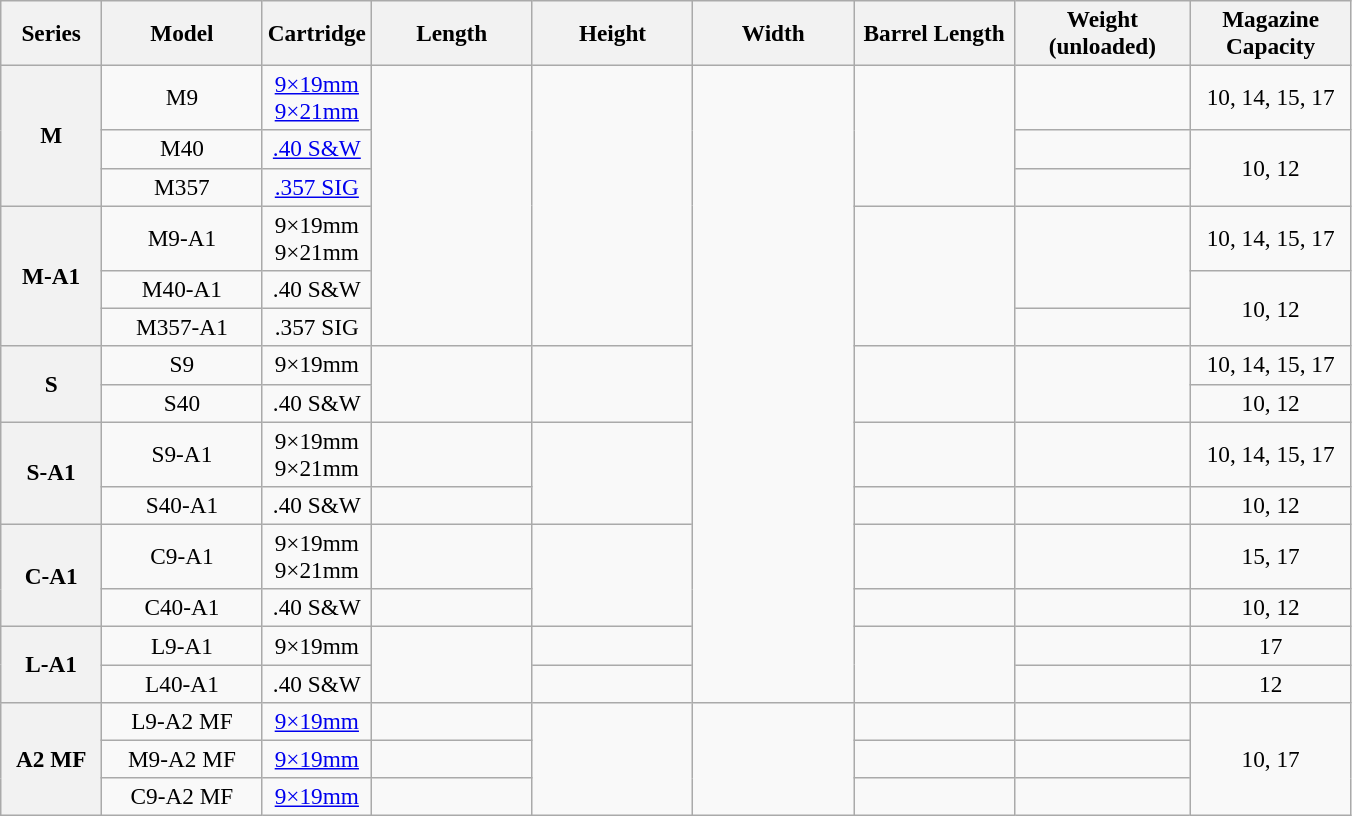<table class="wikitable" style="text-align:center; font-size:97%;">
<tr>
<th width=60>Series</th>
<th width=100>Model</th>
<th>Cartridge</th>
<th width=100>Length</th>
<th width=100>Height</th>
<th width=100>Width</th>
<th width=100>Barrel Length</th>
<th width=110>Weight (unloaded)</th>
<th width=100>Magazine<br>Capacity</th>
</tr>
<tr>
<th rowspan=3>M</th>
<td>M9</td>
<td><a href='#'>9×19mm</a> <br><a href='#'>9×21mm</a></td>
<td rowspan=6></td>
<td rowspan=6></td>
<td rowspan=14></td>
<td rowspan=3></td>
<td></td>
<td>10, 14, 15, 17</td>
</tr>
<tr>
<td>M40</td>
<td><a href='#'>.40 S&W</a></td>
<td></td>
<td rowspan=2>10, 12</td>
</tr>
<tr>
<td>M357</td>
<td><a href='#'>.357 SIG</a></td>
<td></td>
</tr>
<tr>
<th rowspan=3>M-A1</th>
<td>M9-A1</td>
<td>9×19mm <br>9×21mm</td>
<td rowspan=3></td>
<td rowspan=2></td>
<td>10, 14, 15, 17</td>
</tr>
<tr>
<td>M40-A1</td>
<td>.40 S&W</td>
<td rowspan=2>10, 12</td>
</tr>
<tr>
<td>M357-A1</td>
<td>.357 SIG</td>
<td></td>
</tr>
<tr>
<th rowspan=2>S</th>
<td>S9</td>
<td>9×19mm</td>
<td rowspan=2></td>
<td rowspan=2></td>
<td rowspan=2></td>
<td rowspan=2></td>
<td>10, 14, 15, 17</td>
</tr>
<tr>
<td>S40</td>
<td>.40 S&W</td>
<td>10, 12</td>
</tr>
<tr>
<th rowspan=2>S-A1</th>
<td>S9-A1</td>
<td>9×19mm <br>9×21mm</td>
<td></td>
<td rowspan="2"></td>
<td rowspan="1"></td>
<td></td>
<td>10, 14, 15, 17</td>
</tr>
<tr>
<td>S40-A1</td>
<td>.40 S&W</td>
<td></td>
<td rowspan="1"></td>
<td></td>
<td>10, 12</td>
</tr>
<tr>
<th rowspan=2>C-A1</th>
<td>C9-A1</td>
<td>9×19mm <br>9×21mm</td>
<td></td>
<td rowspan=2></td>
<td></td>
<td></td>
<td>15, 17</td>
</tr>
<tr>
<td>C40-A1</td>
<td>.40 S&W</td>
<td></td>
<td></td>
<td></td>
<td>10, 12</td>
</tr>
<tr>
<th rowspan=2>L-A1</th>
<td>L9-A1</td>
<td>9×19mm</td>
<td rowspan=2></td>
<td></td>
<td rowspan=2></td>
<td></td>
<td>17</td>
</tr>
<tr>
<td>L40-A1</td>
<td>.40 S&W</td>
<td></td>
<td></td>
<td>12</td>
</tr>
<tr>
<th rowspan=3>A2 MF</th>
<td>L9-A2 MF</td>
<td><a href='#'>9×19mm</a></td>
<td></td>
<td rowspan=5></td>
<td rowspan=6></td>
<td></td>
<td></td>
<td rowspan=9>10, 17</td>
</tr>
<tr>
<td>M9-A2 MF</td>
<td><a href='#'>9×19mm</a></td>
<td></td>
<td></td>
<td></td>
</tr>
<tr>
<td>C9-A2 MF</td>
<td><a href='#'>9×19mm</a></td>
<td></td>
<td></td>
<td></td>
</tr>
</table>
